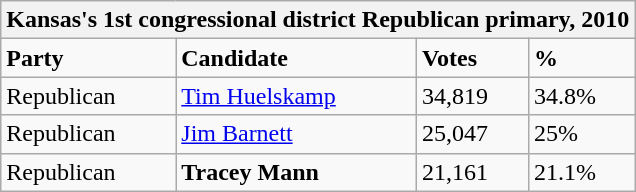<table class="wikitable">
<tr>
<th colspan="4">Kansas's 1st congressional district Republican primary, 2010</th>
</tr>
<tr>
<td><strong>Party</strong></td>
<td><strong>Candidate</strong></td>
<td><strong>Votes</strong></td>
<td><strong>%</strong></td>
</tr>
<tr>
<td>Republican</td>
<td><a href='#'>Tim Huelskamp</a></td>
<td>34,819</td>
<td>34.8%</td>
</tr>
<tr>
<td>Republican</td>
<td><a href='#'>Jim Barnett</a></td>
<td>25,047</td>
<td>25%</td>
</tr>
<tr>
<td>Republican</td>
<td><strong>Tracey Mann</strong></td>
<td>21,161</td>
<td>21.1%</td>
</tr>
</table>
